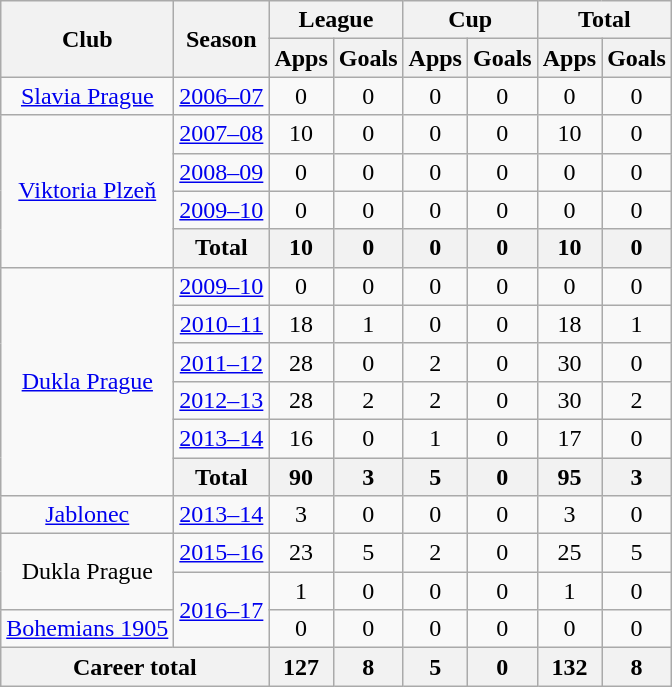<table class="wikitable" style="text-align:center">
<tr>
<th rowspan="2">Club</th>
<th rowspan="2">Season</th>
<th colspan="2">League</th>
<th colspan="2">Cup</th>
<th colspan="2">Total</th>
</tr>
<tr>
<th>Apps</th>
<th>Goals</th>
<th>Apps</th>
<th>Goals</th>
<th>Apps</th>
<th>Goals</th>
</tr>
<tr>
<td><a href='#'>Slavia Prague</a></td>
<td><a href='#'>2006–07</a></td>
<td>0</td>
<td>0</td>
<td>0</td>
<td>0</td>
<td>0</td>
<td>0</td>
</tr>
<tr>
<td rowspan="4"><a href='#'>Viktoria Plzeň</a></td>
<td><a href='#'>2007–08</a></td>
<td>10</td>
<td>0</td>
<td>0</td>
<td>0</td>
<td>10</td>
<td>0</td>
</tr>
<tr>
<td><a href='#'>2008–09</a></td>
<td>0</td>
<td>0</td>
<td>0</td>
<td>0</td>
<td>0</td>
<td>0</td>
</tr>
<tr>
<td><a href='#'>2009–10</a></td>
<td>0</td>
<td>0</td>
<td>0</td>
<td>0</td>
<td>0</td>
<td>0</td>
</tr>
<tr>
<th>Total</th>
<th>10</th>
<th>0</th>
<th>0</th>
<th>0</th>
<th>10</th>
<th>0</th>
</tr>
<tr>
<td rowspan="6"><a href='#'>Dukla Prague</a></td>
<td><a href='#'>2009–10</a></td>
<td>0</td>
<td>0</td>
<td>0</td>
<td>0</td>
<td>0</td>
<td>0</td>
</tr>
<tr>
<td><a href='#'>2010–11</a></td>
<td>18</td>
<td>1</td>
<td>0</td>
<td>0</td>
<td>18</td>
<td>1</td>
</tr>
<tr>
<td><a href='#'>2011–12</a></td>
<td>28</td>
<td>0</td>
<td>2</td>
<td>0</td>
<td>30</td>
<td>0</td>
</tr>
<tr>
<td><a href='#'>2012–13</a></td>
<td>28</td>
<td>2</td>
<td>2</td>
<td>0</td>
<td>30</td>
<td>2</td>
</tr>
<tr>
<td><a href='#'>2013–14</a></td>
<td>16</td>
<td>0</td>
<td>1</td>
<td>0</td>
<td>17</td>
<td>0</td>
</tr>
<tr>
<th>Total</th>
<th>90</th>
<th>3</th>
<th>5</th>
<th>0</th>
<th>95</th>
<th>3</th>
</tr>
<tr>
<td><a href='#'>Jablonec</a></td>
<td><a href='#'>2013–14</a></td>
<td>3</td>
<td>0</td>
<td>0</td>
<td>0</td>
<td>3</td>
<td>0</td>
</tr>
<tr>
<td rowspan="2">Dukla Prague</td>
<td><a href='#'>2015–16</a></td>
<td>23</td>
<td>5</td>
<td>2</td>
<td>0</td>
<td>25</td>
<td>5</td>
</tr>
<tr>
<td rowspan="2"><a href='#'>2016–17</a></td>
<td>1</td>
<td>0</td>
<td>0</td>
<td>0</td>
<td>1</td>
<td>0</td>
</tr>
<tr>
<td><a href='#'>Bohemians 1905</a></td>
<td>0</td>
<td>0</td>
<td>0</td>
<td>0</td>
<td>0</td>
<td>0</td>
</tr>
<tr>
<th colspan="2">Career total</th>
<th>127</th>
<th>8</th>
<th>5</th>
<th>0</th>
<th>132</th>
<th>8</th>
</tr>
</table>
